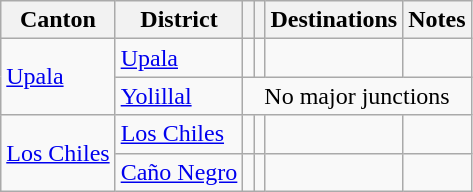<table class="wikitable">
<tr>
<th scope="col">Canton</th>
<th scope="col">District</th>
<th scope="col"></th>
<th scope="col"></th>
<th scope="col">Destinations</th>
<th scope="col">Notes</th>
</tr>
<tr>
<td rowspan="2"><a href='#'>Upala</a></td>
<td><a href='#'>Upala</a></td>
<td></td>
<td></td>
<td></td>
<td></td>
</tr>
<tr>
<td><a href='#'>Yolillal</a></td>
<td colspan="4" style="text-align:center;">No major junctions</td>
</tr>
<tr>
<td rowspan="2"><a href='#'>Los Chiles</a></td>
<td><a href='#'>Los Chiles</a></td>
<td></td>
<td></td>
<td></td>
<td></td>
</tr>
<tr>
<td><a href='#'>Caño Negro</a></td>
<td></td>
<td></td>
<td></td>
<td></td>
</tr>
</table>
